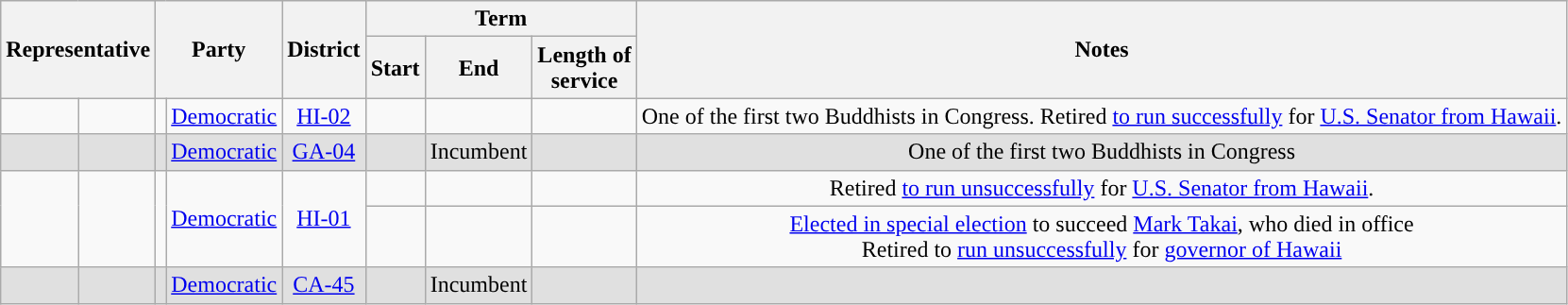<table class="wikitable sortable" style="text-align:center">
<tr>
<th rowspan=2 colspan=2>Representative</th>
<th rowspan=2 colspan=2>Party</th>
<th rowspan=2>District</th>
<th colspan=3>Term</th>
<th rowspan=2>Notes</th>
</tr>
<tr>
<th>Start</th>
<th>End</th>
<th>Length of<br>service</th>
</tr>
<tr>
<td data-sort-value="Hirono, Mazie"></td>
<td><strong></strong></td>
<td style="background-color:"></td>
<td><a href='#'>Democratic</a></td>
<td><a href='#'>HI-02</a></td>
<td></td>
<td></td>
<td></td>
<td>One of the first two Buddhists in Congress. Retired <a href='#'>to run successfully</a> for <a href='#'>U.S. Senator from Hawaii</a>.</td>
</tr>
<tr style="background:#e0e0e0">
<td data-sort-value="Johnson, Hank"></td>
<td><strong></strong></td>
<td style="background-color:"></td>
<td><a href='#'>Democratic</a></td>
<td><a href='#'>GA-04</a></td>
<td></td>
<td>Incumbent</td>
<td></td>
<td>One of the first two Buddhists in Congress</td>
</tr>
<tr>
<td rowspan=2 data-sort-value="Hanabusa, Colleen"></td>
<td rowspan=2><strong></strong></td>
<td rowspan=2 style="background-color:"></td>
<td rowspan=2><a href='#'>Democratic</a></td>
<td rowspan=2><a href='#'>HI-01</a></td>
<td></td>
<td></td>
<td><br></td>
<td>Retired <a href='#'>to run unsuccessfully</a> for <a href='#'>U.S. Senator from Hawaii</a>.</td>
</tr>
<tr>
<td></td>
<td></td>
<td></td>
<td><a href='#'>Elected in special election</a> to succeed <a href='#'>Mark Takai</a>, who died in office<br>Retired to <a href='#'>run unsuccessfully</a> for <a href='#'>governor of Hawaii</a></td>
</tr>
<tr style="background:#e0e0e0">
<td data-sort-value="Tran, Derek"></td>
<td><strong></strong></td>
<td style="background-color:"></td>
<td><a href='#'>Democratic</a></td>
<td><a href='#'>CA-45</a></td>
<td></td>
<td>Incumbent</td>
<td></td>
<td></td>
</tr>
</table>
